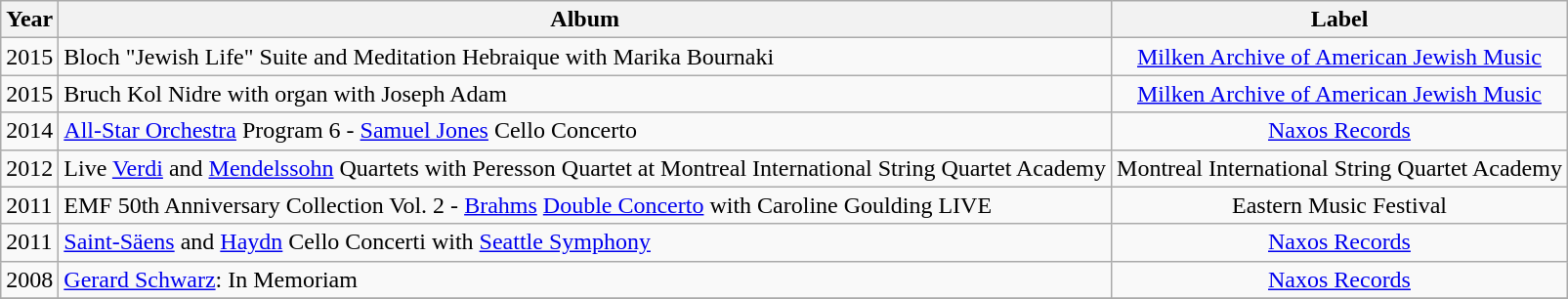<table class="wikitable">
<tr>
<th>Year</th>
<th>Album</th>
<th>Label</th>
</tr>
<tr>
<td>2015</td>
<td>Bloch "Jewish Life" Suite and Meditation Hebraique with Marika Bournaki</td>
<td style="text-align:center;"><a href='#'>Milken Archive of American Jewish Music</a></td>
</tr>
<tr>
<td>2015</td>
<td>Bruch Kol Nidre with organ with Joseph Adam</td>
<td style="text-align:center;"><a href='#'>Milken Archive of American Jewish Music</a></td>
</tr>
<tr>
<td>2014</td>
<td><a href='#'>All-Star Orchestra</a> Program 6 - <a href='#'>Samuel Jones</a> Cello Concerto</td>
<td style="text-align:center;"><a href='#'>Naxos Records</a></td>
</tr>
<tr>
<td>2012</td>
<td>Live <a href='#'>Verdi</a> and <a href='#'>Mendelssohn</a> Quartets with Peresson Quartet at Montreal International String Quartet Academy</td>
<td style="text-align:center;">Montreal International String Quartet Academy</td>
</tr>
<tr>
<td>2011</td>
<td>EMF 50th Anniversary Collection Vol. 2 - <a href='#'>Brahms</a> <a href='#'>Double Concerto</a> with Caroline Goulding LIVE</td>
<td style="text-align:center;">Eastern Music Festival</td>
</tr>
<tr>
<td>2011</td>
<td><a href='#'>Saint-Säens</a> and <a href='#'>Haydn</a> Cello Concerti with <a href='#'>Seattle Symphony</a></td>
<td style="text-align:center;"><a href='#'>Naxos Records</a></td>
</tr>
<tr>
<td>2008</td>
<td><a href='#'>Gerard Schwarz</a>: In Memoriam</td>
<td style="text-align:center;"><a href='#'>Naxos Records</a></td>
</tr>
<tr>
</tr>
</table>
